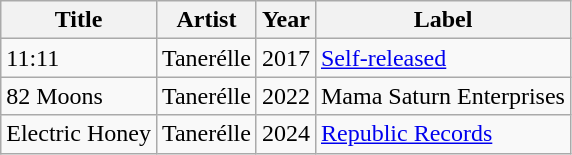<table class="wikitable">
<tr>
<th>Title</th>
<th>Artist</th>
<th>Year</th>
<th>Label</th>
</tr>
<tr>
<td>11:11</td>
<td>Tanerélle</td>
<td>2017</td>
<td><a href='#'>Self-released</a></td>
</tr>
<tr>
<td>82 Moons</td>
<td>Tanerélle</td>
<td>2022</td>
<td>Mama Saturn Enterprises</td>
</tr>
<tr>
<td>Electric Honey</td>
<td>Tanerélle</td>
<td>2024</td>
<td><a href='#'>Republic Records</a></td>
</tr>
</table>
